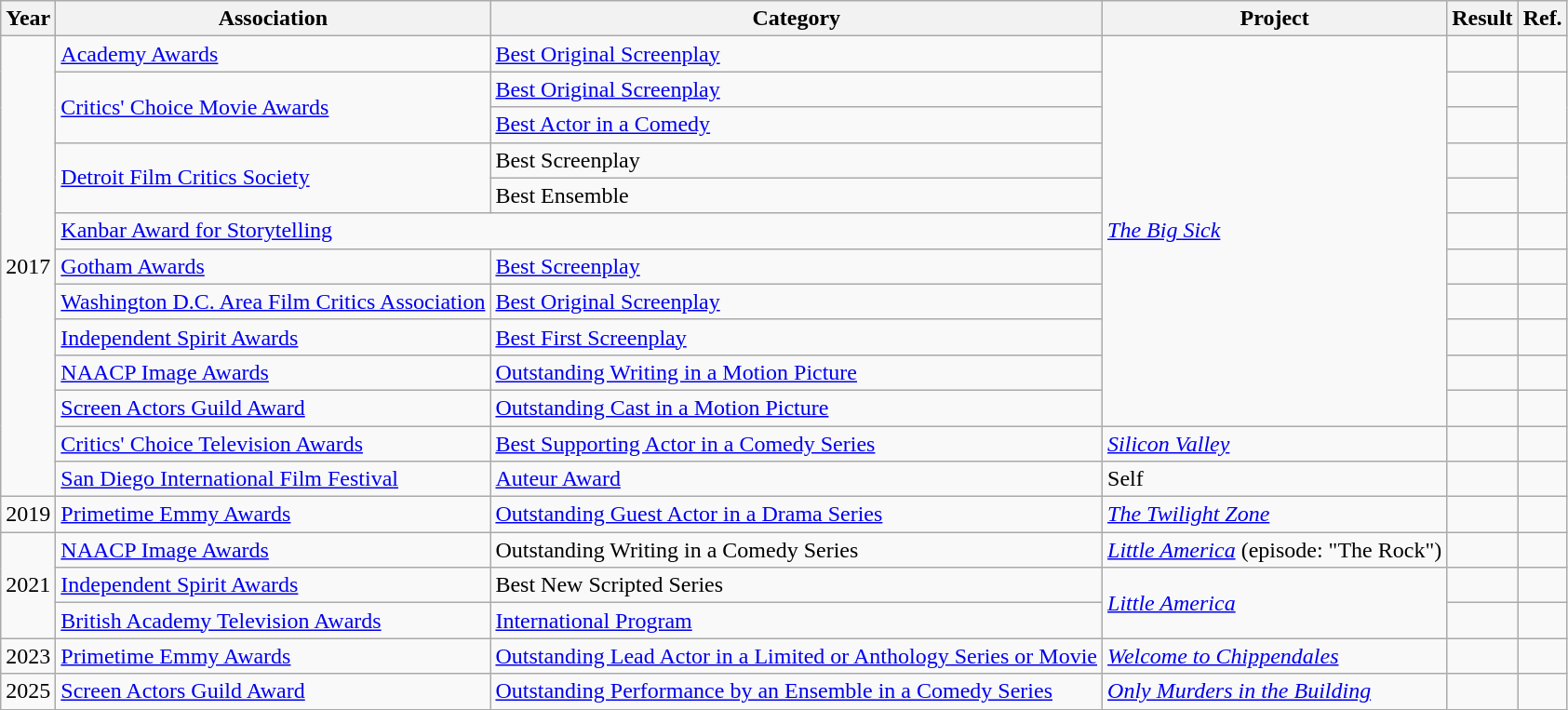<table class="wikitable sortable">
<tr>
<th>Year</th>
<th>Association</th>
<th>Category</th>
<th>Project</th>
<th>Result</th>
<th>Ref.</th>
</tr>
<tr>
<td rowspan="13">2017</td>
<td><a href='#'>Academy Awards</a></td>
<td><a href='#'>Best Original Screenplay</a></td>
<td rowspan="11"><em><a href='#'>The Big Sick</a></em></td>
<td></td>
<td></td>
</tr>
<tr>
<td rowspan="2"><a href='#'>Critics' Choice Movie Awards</a></td>
<td><a href='#'>Best Original Screenplay</a></td>
<td></td>
<td rowspan=2></td>
</tr>
<tr>
<td><a href='#'>Best Actor in a Comedy</a></td>
<td></td>
</tr>
<tr>
<td rowspan="2"><a href='#'>Detroit Film Critics Society</a></td>
<td>Best Screenplay</td>
<td></td>
<td rowspan=2></td>
</tr>
<tr>
<td>Best Ensemble</td>
<td></td>
</tr>
<tr>
<td colspan="2"><a href='#'>Kanbar Award for Storytelling</a></td>
<td></td>
<td></td>
</tr>
<tr>
<td><a href='#'>Gotham Awards</a></td>
<td><a href='#'>Best Screenplay</a></td>
<td></td>
<td></td>
</tr>
<tr>
<td><a href='#'>Washington D.C. Area Film Critics Association</a></td>
<td><a href='#'>Best Original Screenplay</a></td>
<td></td>
<td></td>
</tr>
<tr>
<td><a href='#'>Independent Spirit Awards</a></td>
<td><a href='#'>Best First Screenplay</a></td>
<td></td>
<td></td>
</tr>
<tr>
<td><a href='#'>NAACP Image Awards</a></td>
<td><a href='#'>Outstanding Writing in a Motion Picture</a></td>
<td></td>
<td></td>
</tr>
<tr>
<td><a href='#'>Screen Actors Guild Award</a></td>
<td><a href='#'>Outstanding Cast in a Motion Picture</a></td>
<td></td>
<td></td>
</tr>
<tr>
<td><a href='#'>Critics' Choice Television Awards</a></td>
<td><a href='#'>Best Supporting Actor in a Comedy Series</a></td>
<td><em><a href='#'>Silicon Valley</a></em></td>
<td></td>
<td></td>
</tr>
<tr>
<td><a href='#'>San Diego International Film Festival</a></td>
<td><a href='#'>Auteur Award</a></td>
<td>Self</td>
<td></td>
<td></td>
</tr>
<tr>
<td>2019</td>
<td><a href='#'>Primetime Emmy Awards</a></td>
<td><a href='#'>Outstanding Guest Actor in a Drama Series</a></td>
<td><em><a href='#'>The Twilight Zone</a></em></td>
<td></td>
<td></td>
</tr>
<tr>
<td rowspan=3>2021</td>
<td><a href='#'>NAACP Image Awards</a></td>
<td>Outstanding Writing in a Comedy Series</td>
<td><em><a href='#'>Little America</a></em> (episode: "The Rock")</td>
<td></td>
<td></td>
</tr>
<tr>
<td><a href='#'>Independent Spirit Awards</a></td>
<td>Best New Scripted Series</td>
<td rowspan=2><em><a href='#'>Little America</a></em></td>
<td></td>
<td></td>
</tr>
<tr>
<td><a href='#'>British Academy Television Awards</a></td>
<td><a href='#'>International Program</a></td>
<td></td>
<td></td>
</tr>
<tr>
<td>2023</td>
<td><a href='#'>Primetime Emmy Awards</a></td>
<td><a href='#'>Outstanding Lead Actor in a Limited or Anthology Series or Movie</a></td>
<td><em><a href='#'>Welcome to Chippendales</a></em></td>
<td></td>
<td></td>
</tr>
<tr>
<td>2025</td>
<td><a href='#'>Screen Actors Guild Award</a></td>
<td><a href='#'>Outstanding Performance by an Ensemble in a Comedy Series</a></td>
<td><em><a href='#'>Only Murders in the Building</a></em></td>
<td></td>
<td></td>
</tr>
</table>
